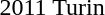<table>
<tr>
<td>2011 Turin</td>
<td></td>
<td></td>
<td></td>
</tr>
</table>
